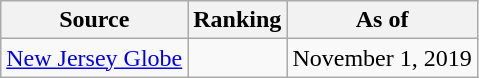<table class="wikitable" style="text-align:center">
<tr>
<th>Source</th>
<th>Ranking</th>
<th>As of</th>
</tr>
<tr>
<td align=left><a href='#'>New Jersey Globe</a></td>
<td></td>
<td>November 1, 2019</td>
</tr>
</table>
